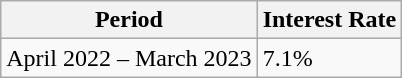<table class="wikitable">
<tr>
<th>Period</th>
<th>Interest Rate</th>
</tr>
<tr>
<td>April 2022 – March 2023</td>
<td>7.1%</td>
</tr>
</table>
